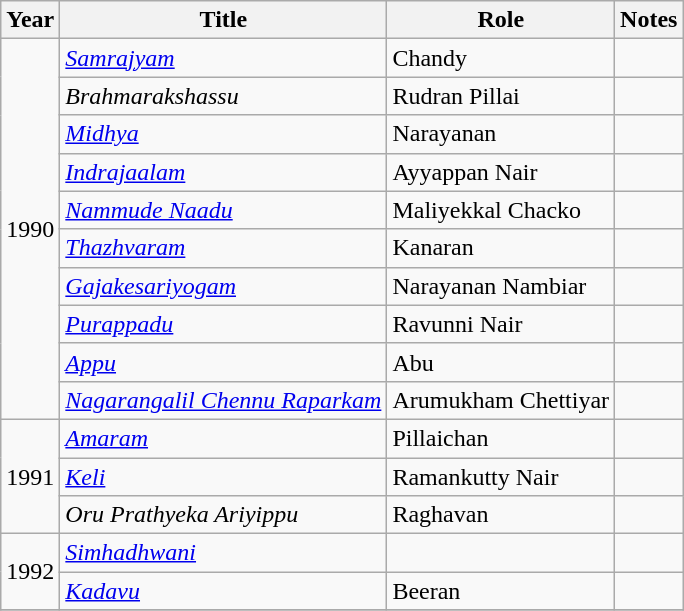<table class="wikitable sortable">
<tr>
<th>Year</th>
<th>Title</th>
<th>Role</th>
<th class="unsortable">Notes</th>
</tr>
<tr>
<td rowspan=10>1990</td>
<td><em><a href='#'>Samrajyam</a></em></td>
<td>Chandy</td>
<td></td>
</tr>
<tr>
<td><em>Brahmarakshassu</em></td>
<td>Rudran Pillai</td>
<td></td>
</tr>
<tr>
<td><em><a href='#'>Midhya</a></em></td>
<td>Narayanan</td>
<td></td>
</tr>
<tr>
<td><em><a href='#'>Indrajaalam</a></em></td>
<td>Ayyappan Nair</td>
<td></td>
</tr>
<tr>
<td><em><a href='#'>Nammude Naadu</a></em></td>
<td>Maliyekkal Chacko</td>
<td></td>
</tr>
<tr>
<td><em><a href='#'>Thazhvaram</a></em></td>
<td>Kanaran</td>
<td></td>
</tr>
<tr>
<td><em><a href='#'>Gajakesariyogam</a></em></td>
<td>Narayanan Nambiar</td>
<td></td>
</tr>
<tr>
<td><em><a href='#'>Purappadu</a></em></td>
<td>Ravunni Nair</td>
<td></td>
</tr>
<tr>
<td><em><a href='#'>Appu</a></em></td>
<td>Abu</td>
<td></td>
</tr>
<tr>
<td><em><a href='#'>Nagarangalil Chennu Raparkam</a></em></td>
<td>Arumukham Chettiyar</td>
<td></td>
</tr>
<tr>
<td rowspan=3>1991</td>
<td><em><a href='#'>Amaram</a></em></td>
<td>Pillaichan</td>
<td></td>
</tr>
<tr>
<td><em><a href='#'>Keli</a></em></td>
<td>Ramankutty Nair</td>
<td></td>
</tr>
<tr>
<td><em>Oru Prathyeka Ariyippu</em></td>
<td>Raghavan</td>
<td></td>
</tr>
<tr>
<td rowspan=2>1992</td>
<td><em><a href='#'>Simhadhwani</a></em></td>
<td></td>
<td></td>
</tr>
<tr>
<td><em><a href='#'>Kadavu</a></em></td>
<td>Beeran</td>
<td></td>
</tr>
<tr>
</tr>
</table>
